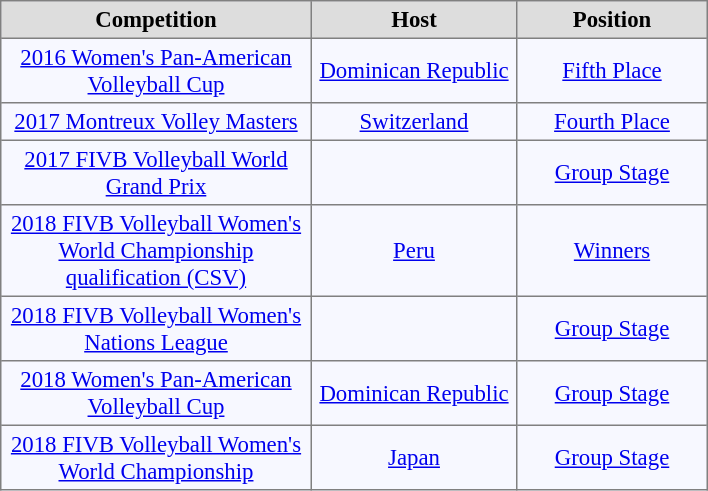<table align="center" bgcolor="#f7f8ff" cellpadding="3" cellspacing="0" border="1" style="font-size: 95%; border: gray solid 1px; border-collapse: collapse;">
<tr align="center" style="color:black;" bgcolor="#dddddd">
<th width="200">Competition</th>
<th width="130">Host</th>
<th width="120">Position</th>
</tr>
<tr align=center>
<td><a href='#'>2016 Women's Pan-American Volleyball Cup</a></td>
<td><a href='#'>Dominican Republic</a></td>
<td><a href='#'>Fifth Place</a></td>
</tr>
<tr align=center>
<td><a href='#'>2017 Montreux Volley Masters</a></td>
<td><a href='#'>Switzerland</a></td>
<td><a href='#'>Fourth Place</a></td>
</tr>
<tr align=center>
<td><a href='#'>2017 FIVB Volleyball World Grand Prix</a></td>
<td></td>
<td><a href='#'>Group Stage</a></td>
</tr>
<tr align=center>
<td><a href='#'>2018 FIVB Volleyball Women's World Championship qualification (CSV)</a></td>
<td><a href='#'>Peru</a></td>
<td><a href='#'>Winners</a></td>
</tr>
<tr align=center>
<td><a href='#'>2018 FIVB Volleyball Women's Nations League</a></td>
<td></td>
<td><a href='#'>Group Stage</a></td>
</tr>
<tr align=center>
<td><a href='#'>2018 Women's Pan-American Volleyball Cup</a></td>
<td><a href='#'>Dominican Republic</a></td>
<td><a href='#'>Group Stage</a></td>
</tr>
<tr align=center>
<td><a href='#'>2018 FIVB Volleyball Women's World Championship</a></td>
<td><a href='#'>Japan</a></td>
<td><a href='#'>Group Stage</a></td>
</tr>
</table>
